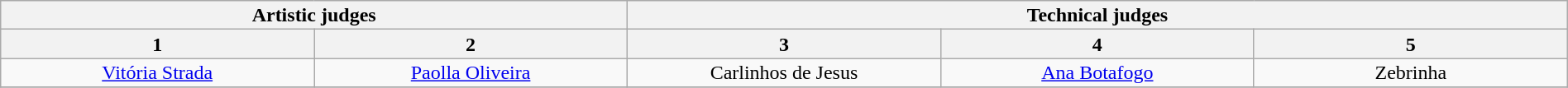<table class="wikitable" style="font-size:100%; line-height:16px; text-align:center" width="100%">
<tr>
<th colspan=2>Artistic judges</th>
<th colspan=3>Technical judges</th>
</tr>
<tr>
<th width="20.0%">1</th>
<th width="20.0%">2</th>
<th width="20.0%">3</th>
<th width="20.0%">4</th>
<th width="20.0%">5</th>
</tr>
<tr>
<td><a href='#'>Vitória Strada</a></td>
<td><a href='#'>Paolla Oliveira</a></td>
<td>Carlinhos de Jesus</td>
<td><a href='#'>Ana Botafogo</a></td>
<td>Zebrinha</td>
</tr>
<tr>
</tr>
</table>
